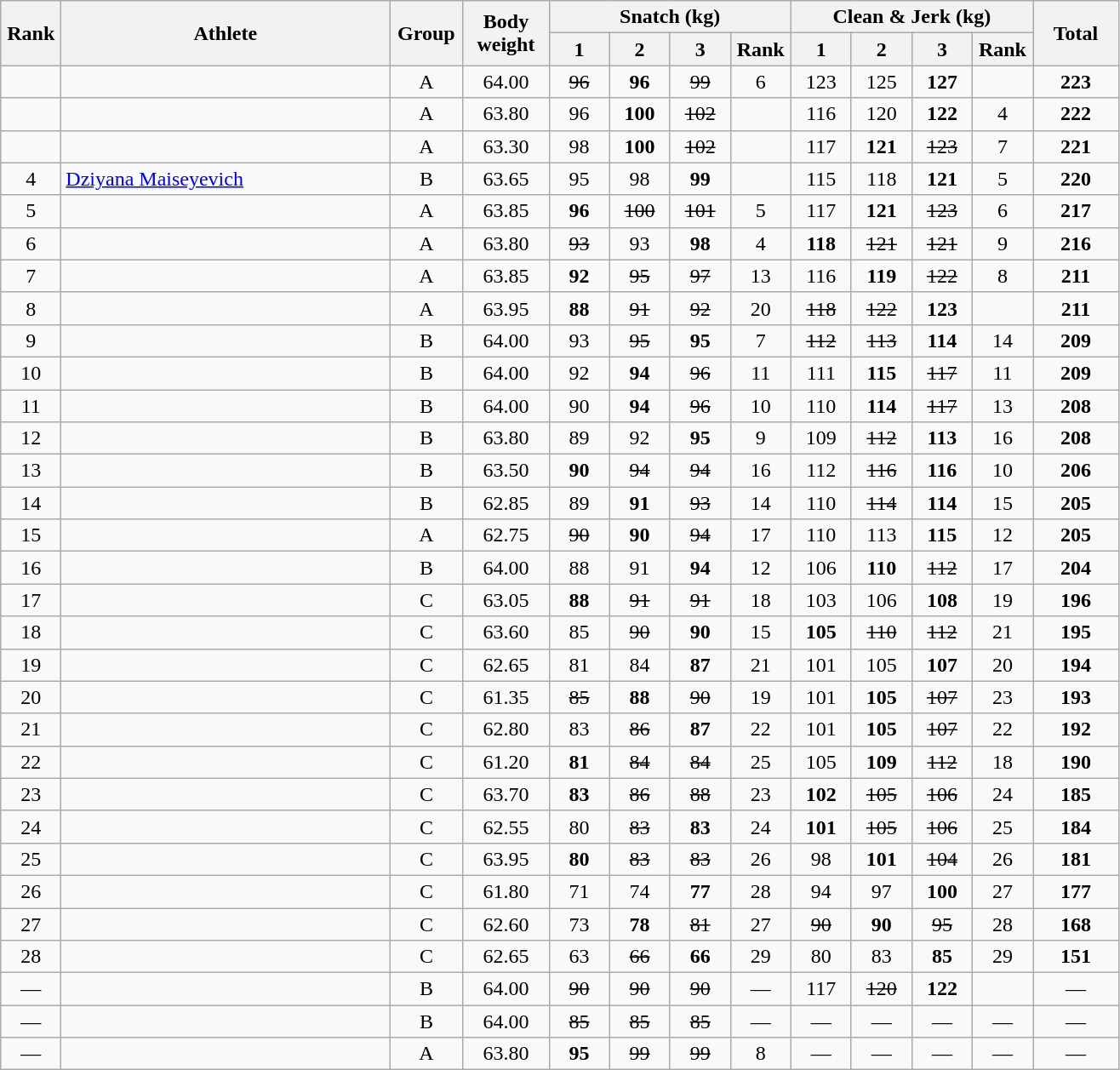<table class = "wikitable" style="text-align:center;">
<tr>
<th rowspan=2 width=40>Rank</th>
<th rowspan=2 width=250>Athlete</th>
<th rowspan=2 width=50>Group</th>
<th rowspan=2 width=60>Body weight</th>
<th colspan=4>Snatch (kg)</th>
<th colspan=4>Clean & Jerk (kg)</th>
<th rowspan=2 width=60>Total</th>
</tr>
<tr>
<th width=40>1</th>
<th width=40>2</th>
<th width=40>3</th>
<th width=40>Rank</th>
<th width=40>1</th>
<th width=40>2</th>
<th width=40>3</th>
<th width=40>Rank</th>
</tr>
<tr>
<td></td>
<td align=left></td>
<td>A</td>
<td>64.00</td>
<td><s>96</s></td>
<td><strong>96</strong></td>
<td><s>99</s></td>
<td>6</td>
<td>123</td>
<td>125</td>
<td><strong>127</strong></td>
<td></td>
<td><strong>223</strong></td>
</tr>
<tr>
<td></td>
<td align=left></td>
<td>A</td>
<td>63.80</td>
<td>96</td>
<td><strong>100</strong></td>
<td><s>102</s></td>
<td></td>
<td>116</td>
<td>120</td>
<td><strong>122</strong></td>
<td>4</td>
<td><strong>222</strong></td>
</tr>
<tr>
<td></td>
<td align=left></td>
<td>A</td>
<td>63.30</td>
<td>98</td>
<td><strong>100</strong></td>
<td><s>102</s></td>
<td></td>
<td>117</td>
<td><strong>121</strong></td>
<td><s>123</s></td>
<td>7</td>
<td><strong>221</strong></td>
</tr>
<tr>
<td>4</td>
<td align=left> <a href='#'>Dziyana Maiseyevich</a> </td>
<td>B</td>
<td>63.65</td>
<td>95</td>
<td>98</td>
<td><strong>99</strong></td>
<td></td>
<td>115</td>
<td>118</td>
<td><strong>121</strong></td>
<td>5</td>
<td><strong>220</strong></td>
</tr>
<tr>
<td>5</td>
<td align=left></td>
<td>A</td>
<td>63.85</td>
<td><strong>96</strong></td>
<td><s>100</s></td>
<td><s>101</s></td>
<td>5</td>
<td>117</td>
<td><strong>121</strong></td>
<td><s>123</s></td>
<td>6</td>
<td><strong>217</strong></td>
</tr>
<tr>
<td>6</td>
<td align=left></td>
<td>A</td>
<td>63.80</td>
<td><s>93</s></td>
<td>93</td>
<td><strong>98</strong></td>
<td>4</td>
<td><strong>118</strong></td>
<td><s>121</s></td>
<td><s>121</s></td>
<td>9</td>
<td><strong>216</strong></td>
</tr>
<tr>
<td>7</td>
<td align=left></td>
<td>A</td>
<td>63.85</td>
<td><strong>92</strong></td>
<td><s>95</s></td>
<td><s>97</s></td>
<td>13</td>
<td>116</td>
<td><strong>119</strong></td>
<td><s>122</s></td>
<td>8</td>
<td><strong>211</strong></td>
</tr>
<tr>
<td>8</td>
<td align=left></td>
<td>A</td>
<td>63.95</td>
<td><strong>88</strong></td>
<td><s>91</s></td>
<td><s>92</s></td>
<td>20</td>
<td><s>118</s></td>
<td><s>122</s></td>
<td><strong>123</strong></td>
<td></td>
<td><strong>211</strong></td>
</tr>
<tr>
<td>9</td>
<td align=left></td>
<td>B</td>
<td>64.00</td>
<td>93</td>
<td><s>95</s></td>
<td><strong>95</strong></td>
<td>7</td>
<td><s>112</s></td>
<td><s>113</s></td>
<td><strong>114</strong></td>
<td>14</td>
<td><strong>209</strong></td>
</tr>
<tr>
<td>10</td>
<td align=left></td>
<td>B</td>
<td>64.00</td>
<td>92</td>
<td><strong>94</strong></td>
<td><s>96</s></td>
<td>11</td>
<td>111</td>
<td><strong>115</strong></td>
<td><s>117</s></td>
<td>11</td>
<td><strong>209</strong></td>
</tr>
<tr>
<td>11</td>
<td align=left></td>
<td>B</td>
<td>64.00</td>
<td>90</td>
<td><strong>94</strong></td>
<td><s>96</s></td>
<td>10</td>
<td>110</td>
<td><strong>114</strong></td>
<td><s>117</s></td>
<td>13</td>
<td><strong>208</strong></td>
</tr>
<tr>
<td>12</td>
<td align=left></td>
<td>B</td>
<td>63.80</td>
<td>89</td>
<td>92</td>
<td><strong>95</strong></td>
<td>9</td>
<td>109</td>
<td><s>112</s></td>
<td><strong>113</strong></td>
<td>16</td>
<td><strong>208</strong></td>
</tr>
<tr>
<td>13</td>
<td align=left></td>
<td>B</td>
<td>63.50</td>
<td><strong>90</strong></td>
<td><s>94</s></td>
<td><s>94</s></td>
<td>16</td>
<td>112</td>
<td><s>116</s></td>
<td><strong>116</strong></td>
<td>10</td>
<td><strong>206</strong></td>
</tr>
<tr>
<td>14</td>
<td align=left></td>
<td>B</td>
<td>62.85</td>
<td>89</td>
<td><strong>91</strong></td>
<td><s>93</s></td>
<td>14</td>
<td>110</td>
<td><s>114</s></td>
<td><strong>114</strong></td>
<td>15</td>
<td><strong>205</strong></td>
</tr>
<tr>
<td>15</td>
<td align=left></td>
<td>A</td>
<td>62.75</td>
<td><s>90</s></td>
<td><strong>90</strong></td>
<td><s>94</s></td>
<td>17</td>
<td>110</td>
<td>113</td>
<td><strong>115</strong></td>
<td>12</td>
<td><strong>205</strong></td>
</tr>
<tr>
<td>16</td>
<td align=left></td>
<td>B</td>
<td>64.00</td>
<td>88</td>
<td>91</td>
<td><strong>94</strong></td>
<td>12</td>
<td>106</td>
<td><strong>110</strong></td>
<td><s>112</s></td>
<td>17</td>
<td><strong>204</strong></td>
</tr>
<tr>
<td>17</td>
<td align=left></td>
<td>C</td>
<td>63.05</td>
<td><strong>88</strong></td>
<td><s>91</s></td>
<td><s>91</s></td>
<td>18</td>
<td>103</td>
<td>106</td>
<td><strong>108</strong></td>
<td>19</td>
<td><strong>196</strong></td>
</tr>
<tr>
<td>18</td>
<td align=left></td>
<td>C</td>
<td>63.60</td>
<td>85</td>
<td><s>90</s></td>
<td><strong>90</strong></td>
<td>15</td>
<td><strong>105</strong></td>
<td><s>110</s></td>
<td><s>112</s></td>
<td>21</td>
<td><strong>195</strong></td>
</tr>
<tr>
<td>19</td>
<td align=left></td>
<td>C</td>
<td>62.65</td>
<td>81</td>
<td>84</td>
<td><strong>87</strong></td>
<td>21</td>
<td>101</td>
<td>105</td>
<td><strong>107</strong></td>
<td>20</td>
<td><strong>194</strong></td>
</tr>
<tr>
<td>20</td>
<td align=left></td>
<td>C</td>
<td>61.35</td>
<td><s>85</s></td>
<td><strong>88</strong></td>
<td><s>90</s></td>
<td>19</td>
<td>101</td>
<td><strong>105</strong></td>
<td><s>107</s></td>
<td>23</td>
<td><strong>193</strong></td>
</tr>
<tr>
<td>21</td>
<td align=left></td>
<td>C</td>
<td>62.80</td>
<td>83</td>
<td><s>86</s></td>
<td><strong>87</strong></td>
<td>22</td>
<td>101</td>
<td><strong>105</strong></td>
<td><s>107</s></td>
<td>22</td>
<td><strong>192</strong></td>
</tr>
<tr>
<td>22</td>
<td align=left></td>
<td>C</td>
<td>61.20</td>
<td><strong>81</strong></td>
<td><s>84</s></td>
<td><s>84</s></td>
<td>25</td>
<td>105</td>
<td><strong>109</strong></td>
<td><s>112</s></td>
<td>18</td>
<td><strong>190</strong></td>
</tr>
<tr>
<td>23</td>
<td align=left></td>
<td>C</td>
<td>63.70</td>
<td><strong>83</strong></td>
<td><s>86</s></td>
<td><s>88</s></td>
<td>23</td>
<td><strong>102</strong></td>
<td><s>105</s></td>
<td><s>106</s></td>
<td>24</td>
<td><strong>185</strong></td>
</tr>
<tr>
<td>24</td>
<td align=left></td>
<td>C</td>
<td>62.55</td>
<td>80</td>
<td><s>83</s></td>
<td><strong>83</strong></td>
<td>24</td>
<td><strong>101</strong></td>
<td><s>105</s></td>
<td><s>106</s></td>
<td>25</td>
<td><strong>184</strong></td>
</tr>
<tr>
<td>25</td>
<td align=left></td>
<td>C</td>
<td>63.95</td>
<td><strong>80</strong></td>
<td><s>83</s></td>
<td><s>83</s></td>
<td>26</td>
<td>98</td>
<td><strong>101</strong></td>
<td><s>104</s></td>
<td>26</td>
<td><strong>181</strong></td>
</tr>
<tr>
<td>26</td>
<td align=left></td>
<td>C</td>
<td>61.80</td>
<td>71</td>
<td>74</td>
<td><strong>77</strong></td>
<td>28</td>
<td>94</td>
<td>97</td>
<td><strong>100</strong></td>
<td>27</td>
<td><strong>177</strong></td>
</tr>
<tr>
<td>27</td>
<td align=left></td>
<td>C</td>
<td>62.60</td>
<td>73</td>
<td><strong>78</strong></td>
<td><s>81</s></td>
<td>27</td>
<td><s>90</s></td>
<td><strong>90</strong></td>
<td><s>95</s></td>
<td>28</td>
<td><strong>168</strong></td>
</tr>
<tr>
<td>28</td>
<td align=left></td>
<td>C</td>
<td>62.65</td>
<td>63</td>
<td><s>66</s></td>
<td><strong>66</strong></td>
<td>29</td>
<td>80</td>
<td>83</td>
<td><strong>85</strong></td>
<td>29</td>
<td><strong>151</strong></td>
</tr>
<tr>
<td>—</td>
<td align=left></td>
<td>B</td>
<td>64.00</td>
<td><s>90</s></td>
<td><s>90</s></td>
<td><s>90</s></td>
<td>—</td>
<td>117</td>
<td><s>120</s></td>
<td><strong>122</strong></td>
<td></td>
<td>—</td>
</tr>
<tr>
<td>—</td>
<td align=left></td>
<td>B</td>
<td>64.00</td>
<td><s>85</s></td>
<td><s>85</s></td>
<td><s>85</s></td>
<td>—</td>
<td>—</td>
<td>—</td>
<td>—</td>
<td>—</td>
<td>—</td>
</tr>
<tr>
<td>—</td>
<td align=left></td>
<td>A</td>
<td>63.80</td>
<td><strong>95</strong></td>
<td><s>99</s></td>
<td><s>99</s></td>
<td>8</td>
<td>—</td>
<td>—</td>
<td>—</td>
<td>—</td>
<td>—</td>
</tr>
</table>
